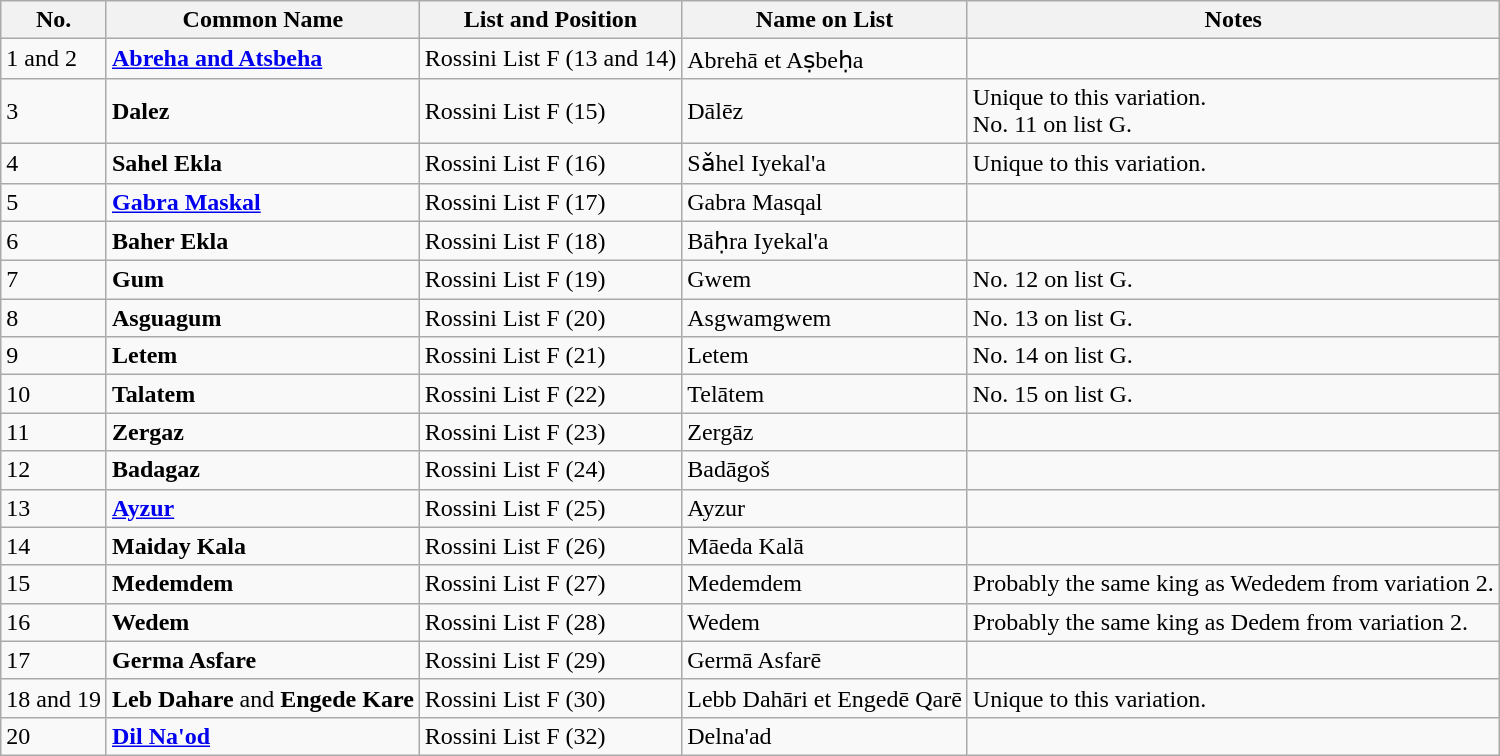<table class="wikitable">
<tr>
<th>No.</th>
<th>Common Name</th>
<th>List and Position</th>
<th>Name on List</th>
<th>Notes</th>
</tr>
<tr>
<td>1 and 2</td>
<td><strong><a href='#'>Abreha and Atsbeha</a></strong></td>
<td>Rossini List F (13 and 14)</td>
<td>Abrehā et Aṣbeḥa</td>
<td></td>
</tr>
<tr>
<td>3</td>
<td><strong>Dalez</strong></td>
<td>Rossini List F (15)</td>
<td>Dālēz</td>
<td>Unique to this variation.<br>No. 11 on list G.</td>
</tr>
<tr>
<td>4</td>
<td><strong>Sahel Ekla</strong></td>
<td>Rossini List F (16)</td>
<td>Sǎhel Iyekal'a</td>
<td>Unique to this variation.</td>
</tr>
<tr>
<td>5</td>
<td><a href='#'><strong>Gabra Maskal</strong></a></td>
<td>Rossini List F (17)</td>
<td>Gabra Masqal</td>
<td></td>
</tr>
<tr>
<td>6</td>
<td><strong>Baher Ekla</strong></td>
<td>Rossini List F (18)</td>
<td>Bāḥra Iyekal'a</td>
<td></td>
</tr>
<tr>
<td>7</td>
<td><strong>Gum</strong></td>
<td>Rossini List F (19)</td>
<td>Gwem</td>
<td>No. 12 on list G.</td>
</tr>
<tr>
<td>8</td>
<td><strong>Asguagum</strong></td>
<td>Rossini List F (20)</td>
<td>Asgwamgwem</td>
<td>No. 13 on list G.</td>
</tr>
<tr>
<td>9</td>
<td><strong>Letem</strong></td>
<td>Rossini List F (21)</td>
<td>Letem</td>
<td>No. 14 on list G.</td>
</tr>
<tr>
<td>10</td>
<td><strong>Talatem</strong></td>
<td>Rossini List F (22)</td>
<td>Telātem</td>
<td>No. 15 on list G.</td>
</tr>
<tr>
<td>11</td>
<td><strong>Zergaz</strong></td>
<td>Rossini List F (23)</td>
<td>Zergāz</td>
<td></td>
</tr>
<tr>
<td>12</td>
<td><strong>Badagaz</strong></td>
<td>Rossini List F (24)</td>
<td>Badāgoš</td>
<td></td>
</tr>
<tr>
<td>13</td>
<td><strong><a href='#'>Ayzur</a></strong></td>
<td>Rossini List F (25)</td>
<td>Ayzur</td>
<td></td>
</tr>
<tr>
<td>14</td>
<td><strong>Maiday Kala</strong></td>
<td>Rossini List F (26)</td>
<td>Māeda Kalā</td>
<td></td>
</tr>
<tr>
<td>15</td>
<td><strong>Medemdem</strong></td>
<td>Rossini List F (27)</td>
<td>Medemdem</td>
<td>Probably the same king as Wededem from variation 2.</td>
</tr>
<tr>
<td>16</td>
<td><strong>Wedem</strong></td>
<td>Rossini List F (28)</td>
<td>Wedem</td>
<td>Probably the same king as Dedem from variation 2.</td>
</tr>
<tr>
<td>17</td>
<td><strong>Germa Asfare</strong></td>
<td>Rossini List F (29)</td>
<td>Germā Asfarē</td>
<td></td>
</tr>
<tr>
<td>18 and 19</td>
<td><strong>Leb Dahare</strong> and <strong>Engede Kare</strong></td>
<td>Rossini List F (30)</td>
<td>Lebb Dahāri et Engedē Qarē</td>
<td>Unique to this variation.</td>
</tr>
<tr>
<td>20</td>
<td><strong><a href='#'>Dil Na'od</a></strong></td>
<td>Rossini List F (32)</td>
<td>Delna'ad</td>
<td></td>
</tr>
</table>
